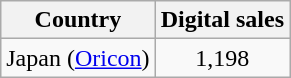<table class="wikitable sortable plainrowheaders" style="text-align:center;">
<tr>
<th>Country</th>
<th>Digital sales</th>
</tr>
<tr>
<td>Japan (<a href='#'>Oricon</a>)</td>
<td>1,198</td>
</tr>
</table>
